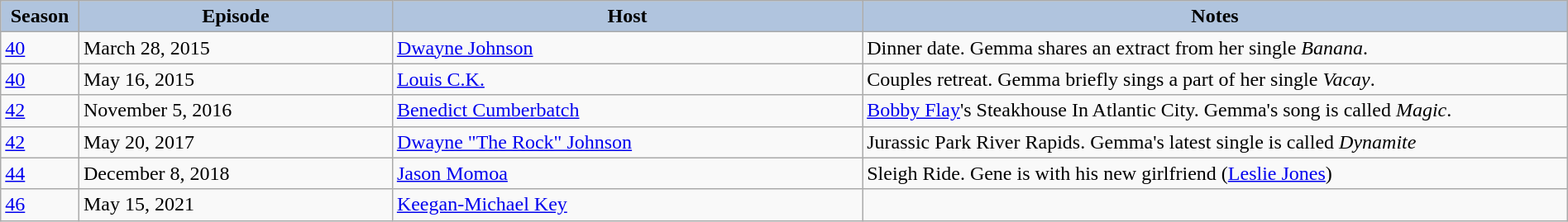<table class="wikitable" style="width:100%;">
<tr>
<th style="background:#B0C4DE;" width="5%">Season</th>
<th style="background:#B0C4DE;" width="20%">Episode</th>
<th style="background:#B0C4DE;" width="30%">Host</th>
<th style="background:#B0C4DE;" width="45%">Notes</th>
</tr>
<tr>
<td><a href='#'>40</a></td>
<td>March 28, 2015</td>
<td><a href='#'>Dwayne Johnson</a></td>
<td>Dinner date. Gemma shares an extract from her single <em>Banana</em>.</td>
</tr>
<tr>
<td><a href='#'>40</a></td>
<td>May 16, 2015</td>
<td><a href='#'>Louis C.K.</a></td>
<td>Couples retreat. Gemma briefly sings a part of her single <em>Vacay</em>.</td>
</tr>
<tr>
<td><a href='#'>42</a></td>
<td>November 5, 2016</td>
<td><a href='#'>Benedict Cumberbatch</a></td>
<td><a href='#'>Bobby Flay</a>'s Steakhouse In Atlantic City. Gemma's song is called <em>Magic</em>.</td>
</tr>
<tr>
<td><a href='#'>42</a></td>
<td>May 20, 2017</td>
<td><a href='#'>Dwayne "The Rock" Johnson</a></td>
<td>Jurassic Park River Rapids. Gemma's latest single is called <em>Dynamite</em></td>
</tr>
<tr>
<td><a href='#'>44</a></td>
<td>December 8, 2018</td>
<td><a href='#'>Jason Momoa</a></td>
<td>Sleigh Ride. Gene is with his new girlfriend (<a href='#'>Leslie Jones</a>)</td>
</tr>
<tr>
<td><a href='#'>46</a></td>
<td>May 15, 2021</td>
<td><a href='#'>Keegan-Michael Key</a></td>
<td></td>
</tr>
</table>
